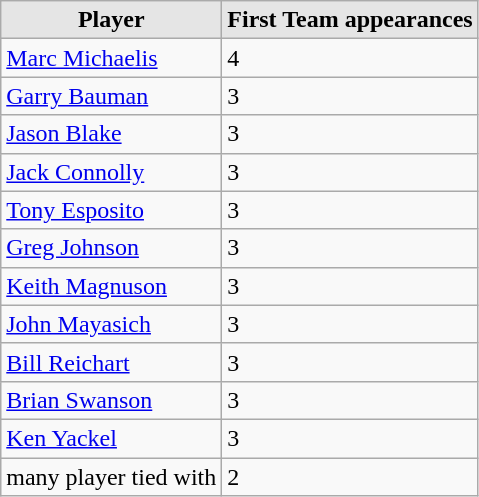<table class="wikitable">
<tr>
<th style="background:#e5e5e5;">Player</th>
<th style="background:#e5e5e5;">First Team appearances</th>
</tr>
<tr>
<td><a href='#'>Marc Michaelis</a></td>
<td>4</td>
</tr>
<tr>
<td><a href='#'>Garry Bauman</a></td>
<td>3</td>
</tr>
<tr>
<td><a href='#'>Jason Blake</a></td>
<td>3</td>
</tr>
<tr>
<td><a href='#'>Jack Connolly</a></td>
<td>3</td>
</tr>
<tr>
<td><a href='#'>Tony Esposito</a></td>
<td>3</td>
</tr>
<tr>
<td><a href='#'>Greg Johnson</a></td>
<td>3</td>
</tr>
<tr>
<td><a href='#'>Keith Magnuson</a></td>
<td>3</td>
</tr>
<tr>
<td><a href='#'>John Mayasich</a></td>
<td>3</td>
</tr>
<tr>
<td><a href='#'>Bill Reichart</a></td>
<td>3</td>
</tr>
<tr>
<td><a href='#'>Brian Swanson</a></td>
<td>3</td>
</tr>
<tr>
<td><a href='#'>Ken Yackel</a></td>
<td>3</td>
</tr>
<tr>
<td>many player tied with</td>
<td>2</td>
</tr>
</table>
